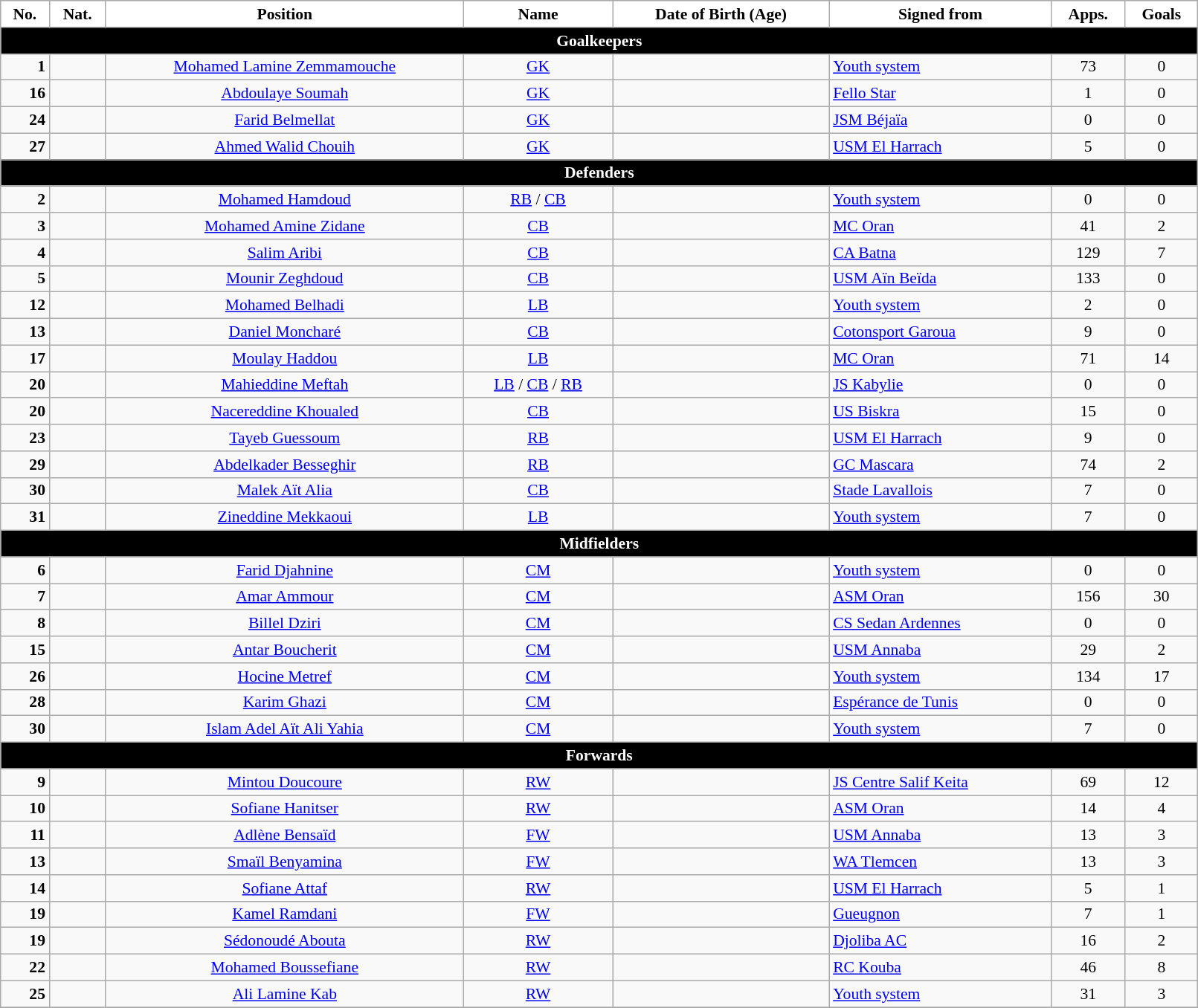<table class="wikitable" style="text-align:center; font-size:90%; width:85%">
<tr>
<th style="background:white; color:black; text-align:center;">No.</th>
<th style="background:white; color:black; text-align:center;">Nat.</th>
<th style="background:white; color:black; text-align:center;">Position</th>
<th style="background:white; color:black; text-align:center;">Name</th>
<th style="background:white; color:black; text-align:center;">Date of Birth (Age)</th>
<th style="background:white; color:black; text-align:center;">Signed from</th>
<th style="background:white; color:black; text-align:center;">Apps.</th>
<th style="background:white; color:black; text-align:center;">Goals</th>
</tr>
<tr>
<th colspan="10" style="background:#000000; color:white; text-align:center">Goalkeepers</th>
</tr>
<tr>
<td style="text-align:right"><strong>1</strong></td>
<td></td>
<td><a href='#'>Mohamed Lamine Zemmamouche</a></td>
<td><a href='#'>GK</a></td>
<td></td>
<td style="text-align:left"> <a href='#'>Youth system</a></td>
<td>73</td>
<td>0</td>
</tr>
<tr>
<td style="text-align:right"><strong>16</strong></td>
<td></td>
<td><a href='#'>Abdoulaye Soumah</a></td>
<td><a href='#'>GK</a></td>
<td></td>
<td style="text-align:left"> <a href='#'>Fello Star</a></td>
<td>1</td>
<td>0</td>
</tr>
<tr>
<td style="text-align:right"><strong>24</strong></td>
<td></td>
<td><a href='#'>Farid Belmellat</a></td>
<td><a href='#'>GK</a></td>
<td></td>
<td style="text-align:left"> <a href='#'>JSM Béjaïa</a></td>
<td>0</td>
<td>0</td>
</tr>
<tr>
<td style="text-align:right"><strong>27</strong></td>
<td></td>
<td><a href='#'>Ahmed Walid Chouih</a></td>
<td><a href='#'>GK</a></td>
<td></td>
<td style="text-align:left"> <a href='#'>USM El Harrach</a></td>
<td>5</td>
<td>0</td>
</tr>
<tr>
<th colspan="10" style="background:#000000; color:white; text-align:center">Defenders</th>
</tr>
<tr>
<td style="text-align:right"><strong>2</strong></td>
<td></td>
<td><a href='#'>Mohamed Hamdoud</a></td>
<td><a href='#'>RB</a> / <a href='#'>CB</a></td>
<td></td>
<td style="text-align:left"> <a href='#'>Youth system</a></td>
<td>0</td>
<td>0</td>
</tr>
<tr>
<td style="text-align:right"><strong>3</strong></td>
<td></td>
<td><a href='#'>Mohamed Amine Zidane</a></td>
<td><a href='#'>CB</a></td>
<td></td>
<td style="text-align:left"> <a href='#'>MC Oran</a></td>
<td>41</td>
<td>2</td>
</tr>
<tr>
<td style="text-align:right"><strong>4</strong></td>
<td></td>
<td><a href='#'>Salim Aribi</a></td>
<td><a href='#'>CB</a></td>
<td></td>
<td style="text-align:left"> <a href='#'>CA Batna</a></td>
<td>129</td>
<td>7</td>
</tr>
<tr>
<td style="text-align:right"><strong>5</strong></td>
<td></td>
<td><a href='#'>Mounir Zeghdoud</a></td>
<td><a href='#'>CB</a></td>
<td></td>
<td style="text-align:left"> <a href='#'>USM Aïn Beïda</a></td>
<td>133</td>
<td>0</td>
</tr>
<tr>
<td style="text-align:right"><strong>12</strong></td>
<td></td>
<td><a href='#'>Mohamed Belhadi</a></td>
<td><a href='#'>LB</a></td>
<td></td>
<td style="text-align:left"> <a href='#'>Youth system</a></td>
<td>2</td>
<td>0</td>
</tr>
<tr>
<td style="text-align:right"><strong>13</strong></td>
<td></td>
<td><a href='#'>Daniel Moncharé</a></td>
<td><a href='#'>CB</a></td>
<td></td>
<td style="text-align:left"> <a href='#'>Cotonsport Garoua</a></td>
<td>9</td>
<td>0</td>
</tr>
<tr>
<td style="text-align:right"><strong>17</strong></td>
<td></td>
<td><a href='#'>Moulay Haddou</a></td>
<td><a href='#'>LB</a></td>
<td></td>
<td style="text-align:left"> <a href='#'>MC Oran</a></td>
<td>71</td>
<td>14</td>
</tr>
<tr>
<td style="text-align:right"><strong>20</strong></td>
<td></td>
<td><a href='#'>Mahieddine Meftah</a></td>
<td><a href='#'>LB</a> / <a href='#'>CB</a> / <a href='#'>RB</a></td>
<td></td>
<td style="text-align:left"> <a href='#'>JS Kabylie</a></td>
<td>0</td>
<td>0</td>
</tr>
<tr>
<td style="text-align:right"><strong>20</strong></td>
<td></td>
<td><a href='#'>Nacereddine Khoualed</a></td>
<td><a href='#'>CB</a></td>
<td></td>
<td style="text-align:left"> <a href='#'>US Biskra</a></td>
<td>15</td>
<td>0</td>
</tr>
<tr>
<td style="text-align:right"><strong>23</strong></td>
<td></td>
<td><a href='#'>Tayeb Guessoum</a></td>
<td><a href='#'>RB</a></td>
<td></td>
<td style="text-align:left"> <a href='#'>USM El Harrach</a></td>
<td>9</td>
<td>0</td>
</tr>
<tr>
<td style="text-align:right"><strong>29</strong></td>
<td></td>
<td><a href='#'>Abdelkader Besseghir</a></td>
<td><a href='#'>RB</a></td>
<td></td>
<td style="text-align:left"> <a href='#'>GC Mascara</a></td>
<td>74</td>
<td>2</td>
</tr>
<tr>
<td style="text-align:right"><strong>30</strong></td>
<td></td>
<td><a href='#'>Malek Aït Alia</a></td>
<td><a href='#'>CB</a></td>
<td></td>
<td style="text-align:left"> <a href='#'>Stade Lavallois</a></td>
<td>7</td>
<td>0</td>
</tr>
<tr>
<td style="text-align:right"><strong>31</strong></td>
<td></td>
<td><a href='#'>Zineddine Mekkaoui</a></td>
<td><a href='#'>LB</a></td>
<td></td>
<td style="text-align:left"> <a href='#'>Youth system</a></td>
<td>7</td>
<td>0</td>
</tr>
<tr>
<th colspan="10" style="background:#000000; color:white; text-align:center">Midfielders</th>
</tr>
<tr>
<td style="text-align:right"><strong>6</strong></td>
<td></td>
<td><a href='#'>Farid Djahnine</a></td>
<td><a href='#'>CM</a></td>
<td></td>
<td style="text-align:left"> <a href='#'>Youth system</a></td>
<td>0</td>
<td>0</td>
</tr>
<tr>
<td style="text-align:right"><strong>7</strong></td>
<td></td>
<td><a href='#'>Amar Ammour</a></td>
<td><a href='#'>CM</a></td>
<td></td>
<td style="text-align:left"> <a href='#'>ASM Oran</a></td>
<td>156</td>
<td>30</td>
</tr>
<tr>
<td style="text-align:right"><strong>8</strong></td>
<td></td>
<td><a href='#'>Billel Dziri</a></td>
<td><a href='#'>CM</a></td>
<td></td>
<td style="text-align:left"> <a href='#'>CS Sedan Ardennes</a></td>
<td>0</td>
<td>0</td>
</tr>
<tr>
<td style="text-align:right"><strong>15</strong></td>
<td></td>
<td><a href='#'>Antar Boucherit</a></td>
<td><a href='#'>CM</a></td>
<td></td>
<td style="text-align:left"> <a href='#'>USM Annaba</a></td>
<td>29</td>
<td>2</td>
</tr>
<tr>
<td style="text-align:right"><strong>26</strong></td>
<td></td>
<td><a href='#'>Hocine Metref</a></td>
<td><a href='#'>CM</a></td>
<td></td>
<td style="text-align:left"> <a href='#'>Youth system</a></td>
<td>134</td>
<td>17</td>
</tr>
<tr>
<td style="text-align:right"><strong>28</strong></td>
<td></td>
<td><a href='#'>Karim Ghazi</a></td>
<td><a href='#'>CM</a></td>
<td></td>
<td style="text-align:left"> <a href='#'>Espérance de Tunis</a></td>
<td>0</td>
<td>0</td>
</tr>
<tr>
<td style="text-align:right"><strong>30</strong></td>
<td></td>
<td><a href='#'>Islam Adel Aït Ali Yahia</a></td>
<td><a href='#'>CM</a></td>
<td></td>
<td style="text-align:left"> <a href='#'>Youth system</a></td>
<td>7</td>
<td>0</td>
</tr>
<tr>
<th colspan="10" style="background:#000000; color:white; text-align:center">Forwards</th>
</tr>
<tr>
<td style="text-align:right"><strong>9</strong></td>
<td></td>
<td><a href='#'>Mintou Doucoure</a></td>
<td><a href='#'>RW</a></td>
<td></td>
<td style="text-align:left"> <a href='#'>JS Centre Salif Keita</a></td>
<td>69</td>
<td>12</td>
</tr>
<tr>
<td style="text-align:right"><strong>10</strong></td>
<td></td>
<td><a href='#'>Sofiane Hanitser</a></td>
<td><a href='#'>RW</a></td>
<td></td>
<td style="text-align:left"> <a href='#'>ASM Oran</a></td>
<td>14</td>
<td>4</td>
</tr>
<tr>
<td style="text-align:right"><strong>11</strong></td>
<td></td>
<td><a href='#'>Adlène Bensaïd</a></td>
<td><a href='#'>FW</a></td>
<td></td>
<td style="text-align:left"> <a href='#'>USM Annaba</a></td>
<td>13</td>
<td>3</td>
</tr>
<tr>
<td style="text-align:right"><strong>13</strong></td>
<td></td>
<td><a href='#'>Smaïl Benyamina</a></td>
<td><a href='#'>FW</a></td>
<td></td>
<td style="text-align:left"> <a href='#'>WA Tlemcen</a></td>
<td>13</td>
<td>3</td>
</tr>
<tr>
<td style="text-align:right"><strong>14</strong></td>
<td></td>
<td><a href='#'>Sofiane Attaf</a></td>
<td><a href='#'>RW</a></td>
<td></td>
<td style="text-align:left"> <a href='#'>USM El Harrach</a></td>
<td>5</td>
<td>1</td>
</tr>
<tr>
<td style="text-align:right"><strong>19</strong></td>
<td></td>
<td><a href='#'>Kamel Ramdani</a></td>
<td><a href='#'>FW</a></td>
<td></td>
<td style="text-align:left"> <a href='#'>Gueugnon</a></td>
<td>7</td>
<td>1</td>
</tr>
<tr>
<td style="text-align:right"><strong>19</strong></td>
<td></td>
<td><a href='#'>Sédonoudé Abouta</a></td>
<td><a href='#'>RW</a></td>
<td></td>
<td style="text-align:left"> <a href='#'>Djoliba AC</a></td>
<td>16</td>
<td>2</td>
</tr>
<tr>
<td style="text-align:right"><strong>22</strong></td>
<td></td>
<td><a href='#'>Mohamed Boussefiane</a></td>
<td><a href='#'>RW</a></td>
<td></td>
<td style="text-align:left"> <a href='#'>RC Kouba</a></td>
<td>46</td>
<td>8</td>
</tr>
<tr>
<td style="text-align:right"><strong>25</strong></td>
<td></td>
<td><a href='#'>Ali Lamine Kab</a></td>
<td><a href='#'>RW</a></td>
<td></td>
<td style="text-align:left"> <a href='#'>Youth system</a></td>
<td>31</td>
<td>3</td>
</tr>
<tr>
</tr>
</table>
